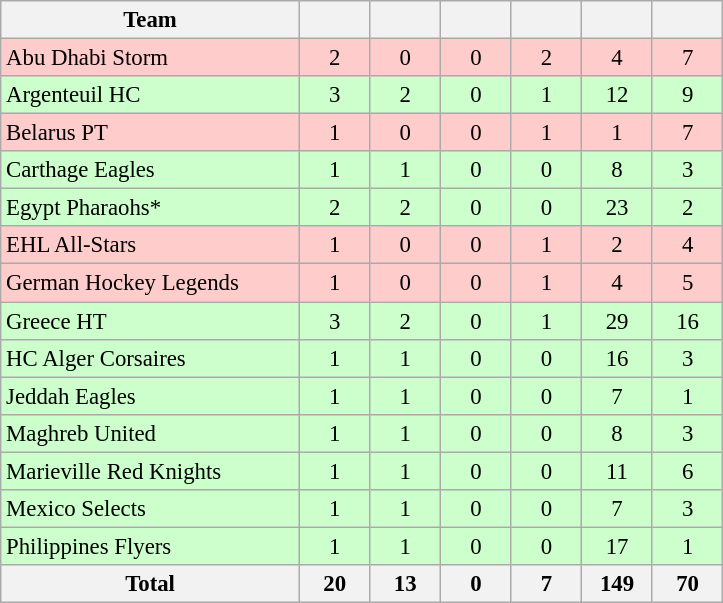<table class="wikitable" style="font-size:95%; text-align:center">
<tr>
<th width=192>Team</th>
<th width=40></th>
<th width=40></th>
<th width=40></th>
<th width=40></th>
<th width=40></th>
<th width=40></th>
</tr>
<tr style="background:#ffcccc;">
<td style="text-align:left;"> Abu Dhabi Storm</td>
<td>2</td>
<td>0</td>
<td>0</td>
<td>2</td>
<td>4</td>
<td>7</td>
</tr>
<tr style="background:#ccffcc;">
<td style="text-align:left;"> Argenteuil HC</td>
<td>3</td>
<td>2</td>
<td>0</td>
<td>1</td>
<td>12</td>
<td>9</td>
</tr>
<tr style="background:#ffcccc;">
<td style="text-align:left;"> Belarus PT</td>
<td>1</td>
<td>0</td>
<td>0</td>
<td>1</td>
<td>1</td>
<td>7</td>
</tr>
<tr style="background:#ccffcc;">
<td style="text-align:left;"> Carthage Eagles</td>
<td>1</td>
<td>1</td>
<td>0</td>
<td>0</td>
<td>8</td>
<td>3</td>
</tr>
<tr style="background:#ccffcc;">
<td style="text-align:left;"> Egypt Pharaohs*</td>
<td>2</td>
<td>2</td>
<td>0</td>
<td>0</td>
<td>23</td>
<td>2</td>
</tr>
<tr style="background:#ffcccc;">
<td style="text-align:left;"> EHL All-Stars</td>
<td>1</td>
<td>0</td>
<td>0</td>
<td>1</td>
<td>2</td>
<td>4</td>
</tr>
<tr style="background:#ffcccc;">
<td style="text-align:left;"> German Hockey Legends</td>
<td>1</td>
<td>0</td>
<td>0</td>
<td>1</td>
<td>4</td>
<td>5</td>
</tr>
<tr style="background:#ccffcc;">
<td style="text-align:left;"> Greece HT</td>
<td>3</td>
<td>2</td>
<td>0</td>
<td>1</td>
<td>29</td>
<td>16</td>
</tr>
<tr style="background:#ccffcc;">
<td style="text-align:left;"> HC Alger Corsaires</td>
<td>1</td>
<td>1</td>
<td>0</td>
<td>0</td>
<td>16</td>
<td>3</td>
</tr>
<tr style="background:#ccffcc;">
<td style="text-align:left;"> Jeddah Eagles</td>
<td>1</td>
<td>1</td>
<td>0</td>
<td>0</td>
<td>7</td>
<td>1</td>
</tr>
<tr style="background:#ccffcc;">
<td style="text-align:left;"> Maghreb United</td>
<td>1</td>
<td>1</td>
<td>0</td>
<td>0</td>
<td>8</td>
<td>3</td>
</tr>
<tr style="background:#ccffcc;">
<td style="text-align:left;"> Marieville Red Knights</td>
<td>1</td>
<td>1</td>
<td>0</td>
<td>0</td>
<td>11</td>
<td>6</td>
</tr>
<tr style="background:#ccffcc;">
<td style="text-align:left;"> Mexico Selects</td>
<td>1</td>
<td>1</td>
<td>0</td>
<td>0</td>
<td>7</td>
<td>3</td>
</tr>
<tr style="background:#ccffcc;">
<td style="text-align:left;"> Philippines Flyers</td>
<td>1</td>
<td>1</td>
<td>0</td>
<td>0</td>
<td>17</td>
<td>1</td>
</tr>
<tr>
<th>Total</th>
<th>20</th>
<th>13</th>
<th>0</th>
<th>7</th>
<th>149</th>
<th>70</th>
</tr>
</table>
